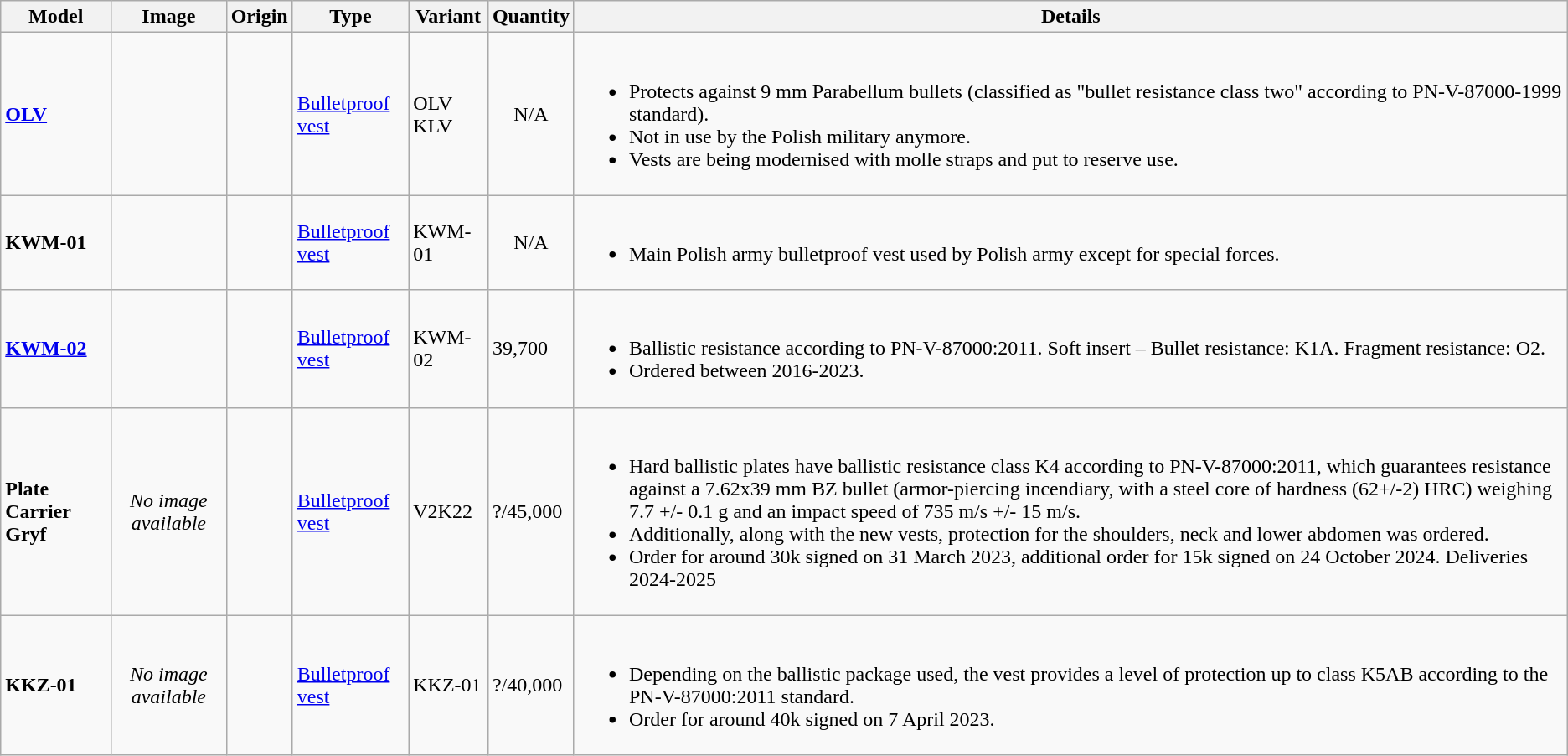<table class="wikitable">
<tr>
<th>Model</th>
<th>Image</th>
<th>Origin</th>
<th>Type</th>
<th>Variant</th>
<th>Quantity</th>
<th>Details</th>
</tr>
<tr>
<td><strong><a href='#'>OLV</a></strong></td>
<td></td>
<td><small></small></td>
<td><a href='#'>Bulletproof vest</a></td>
<td>OLV<br>KLV</td>
<td style="text-align: center;">N/A</td>
<td><br><ul><li>Protects against 9 mm Parabellum bullets (classified as "bullet resistance class two" according to PN-V-87000-1999 standard).</li><li>Not in use by the Polish military anymore.</li><li>Vests are being modernised with molle straps and put to reserve use.</li></ul></td>
</tr>
<tr>
<td><strong>KWM-01</strong></td>
<td></td>
<td><small></small></td>
<td><a href='#'>Bulletproof vest</a></td>
<td>KWM-01</td>
<td style="text-align: center;">N/A</td>
<td><br><ul><li>Main Polish army bulletproof vest used by Polish army except for special forces.</li></ul></td>
</tr>
<tr>
<td><strong><a href='#'>KWM-02</a></strong></td>
<td></td>
<td><small></small></td>
<td><a href='#'>Bulletproof vest</a></td>
<td>KWM-02</td>
<td>39,700</td>
<td><br><ul><li>Ballistic resistance according to PN-V-87000:2011. Soft insert – Bullet resistance: K1A. Fragment resistance: O2.</li><li>Ordered between 2016-2023.</li></ul></td>
</tr>
<tr>
<td><strong>Plate Carrier Gryf</strong></td>
<td style="text-align: center;"><em>No image available</em></td>
<td><small></small></td>
<td><a href='#'>Bulletproof vest</a></td>
<td>V2K22</td>
<td>?/45,000</td>
<td><br><ul><li>Hard ballistic plates have ballistic resistance class K4 according to PN-V-87000:2011, which guarantees resistance against a 7.62x39 mm BZ bullet (armor-piercing incendiary, with a steel core of hardness (62+/-2) HRC) weighing 7.7 +/- 0.1 g and an impact speed of 735 m/s +/- 15 m/s.</li><li>Additionally, along with the new vests, protection for the shoulders, neck and lower abdomen was ordered.</li><li>Order for around 30k signed on 31 March 2023, additional order for 15k signed on 24 October 2024. Deliveries 2024-2025</li></ul></td>
</tr>
<tr>
<td><strong>KKZ-01</strong></td>
<td style="text-align: center;"><em>No image available</em></td>
<td><small></small></td>
<td><a href='#'>Bulletproof vest</a></td>
<td>KKZ-01</td>
<td>?/40,000</td>
<td><br><ul><li>Depending on the ballistic package used, the vest provides a level of protection up to class K5AB according to the PN-V-87000:2011 standard.</li><li>Order for around 40k signed on 7 April 2023.</li></ul></td>
</tr>
</table>
